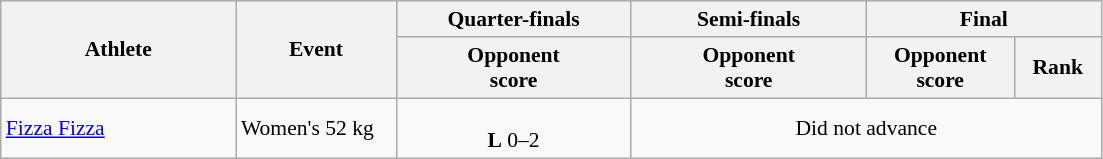<table class="wikitable" style="font-size:90%; text-align:center">
<tr>
<th rowspan="2" width="150">Athlete</th>
<th rowspan="2" width="100">Event</th>
<th width="150">Quarter-finals</th>
<th width="150">Semi-finals</th>
<th colspan="2" width="150">Final</th>
</tr>
<tr>
<th>Opponent<br>score</th>
<th>Opponent<br>score</th>
<th>Opponent<br>score</th>
<th>Rank</th>
</tr>
<tr>
<td align="left"><a href='#'>Fizza Fizza</a></td>
<td align="left">Women's 52 kg</td>
<td><br><strong>L</strong> 0–2</td>
<td colspan="3">Did not advance</td>
</tr>
</table>
